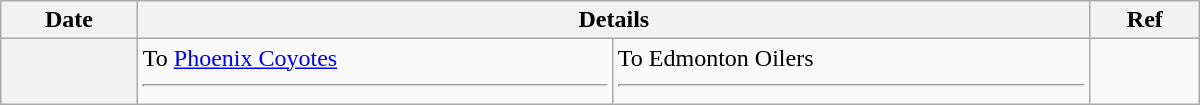<table class="wikitable plainrowheaders" style="width: 50em;">
<tr>
<th scope="col">Date</th>
<th scope="col" colspan="2">Details</th>
<th scope="col">Ref</th>
</tr>
<tr>
<th scope="row"></th>
<td valign="top">To <a href='#'>Phoenix Coyotes</a><hr></td>
<td valign="top">To Edmonton Oilers<hr></td>
<td></td>
</tr>
</table>
